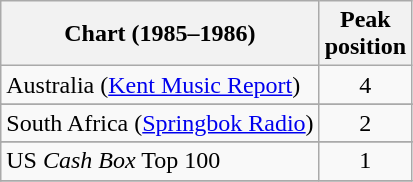<table class="wikitable sortable">
<tr>
<th>Chart (1985–1986)</th>
<th>Peak<br>position</th>
</tr>
<tr>
<td>Australia (<a href='#'>Kent Music Report</a>)</td>
<td style="text-align:center;">4</td>
</tr>
<tr>
</tr>
<tr>
</tr>
<tr>
</tr>
<tr>
</tr>
<tr>
</tr>
<tr>
</tr>
<tr>
</tr>
<tr>
</tr>
<tr>
</tr>
<tr>
<td>South Africa (<a href='#'>Springbok Radio</a>)</td>
<td style="text-align:center;">2</td>
</tr>
<tr>
</tr>
<tr>
</tr>
<tr>
</tr>
<tr>
</tr>
<tr>
</tr>
<tr>
</tr>
<tr>
<td>US <em>Cash Box</em> Top 100</td>
<td style="text-align:center;">1</td>
</tr>
<tr>
</tr>
</table>
